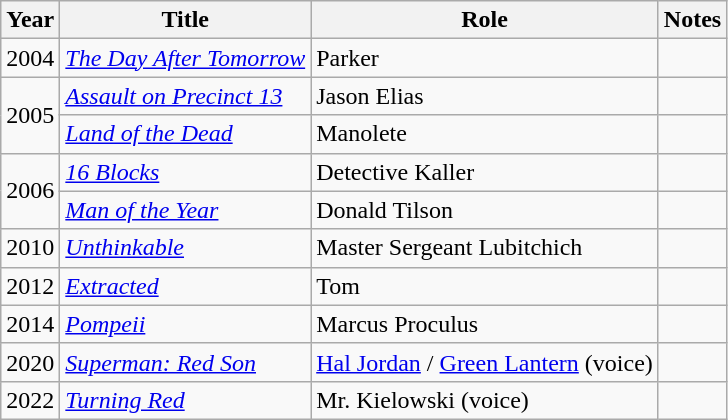<table class="wikitable sortable">
<tr>
<th>Year</th>
<th>Title</th>
<th>Role</th>
<th class="unsortable">Notes</th>
</tr>
<tr>
<td>2004</td>
<td data-sort-value="Day After Tomorrow, The"><em><a href='#'>The Day After Tomorrow</a></em></td>
<td>Parker</td>
<td></td>
</tr>
<tr>
<td rowspan=2>2005</td>
<td><em><a href='#'>Assault on Precinct 13</a></em></td>
<td>Jason Elias</td>
<td></td>
</tr>
<tr>
<td><em><a href='#'>Land of the Dead</a></em></td>
<td>Manolete</td>
<td></td>
</tr>
<tr>
<td rowspan=2>2006</td>
<td><em><a href='#'>16 Blocks</a></em></td>
<td>Detective Kaller</td>
<td></td>
</tr>
<tr>
<td><em><a href='#'>Man of the Year</a></em></td>
<td>Donald Tilson</td>
<td></td>
</tr>
<tr>
<td>2010</td>
<td><em><a href='#'>Unthinkable</a></em></td>
<td>Master Sergeant Lubitchich</td>
<td></td>
</tr>
<tr>
<td>2012</td>
<td><em><a href='#'>Extracted</a></em></td>
<td>Tom</td>
<td></td>
</tr>
<tr>
<td>2014</td>
<td><em><a href='#'>Pompeii</a></em></td>
<td>Marcus Proculus</td>
<td></td>
</tr>
<tr>
<td>2020</td>
<td><em><a href='#'>Superman: Red Son</a></em></td>
<td><a href='#'>Hal Jordan</a> / <a href='#'>Green Lantern</a> (voice)</td>
<td></td>
</tr>
<tr>
<td>2022</td>
<td><em><a href='#'>Turning Red</a></em></td>
<td>Mr. Kielowski (voice)</td>
<td></td>
</tr>
</table>
